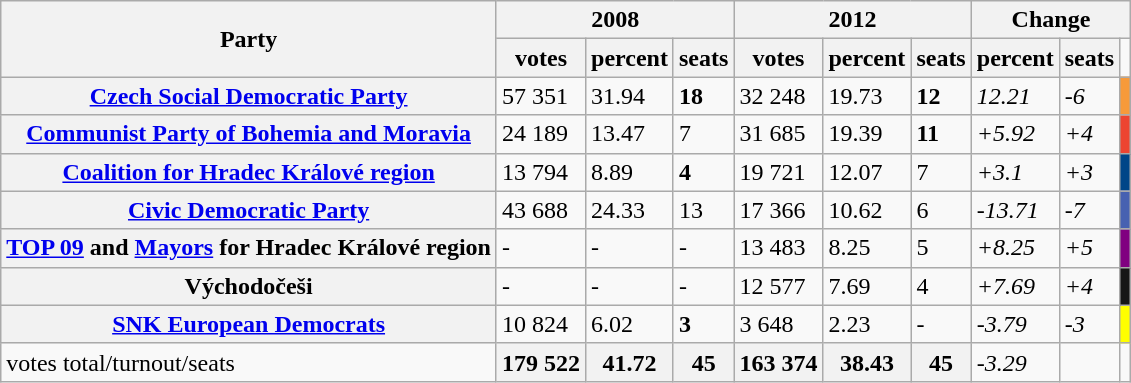<table class="wikitable">
<tr>
<th rowspan=2>Party</th>
<th colspan=3>2008</th>
<th colspan=3>2012</th>
<th colspan=3>Change</th>
</tr>
<tr>
<th>votes</th>
<th>percent</th>
<th>seats</th>
<th>votes</th>
<th>percent</th>
<th>seats</th>
<th>percent</th>
<th>seats</th>
<td></td>
</tr>
<tr>
<th><a href='#'>Czech Social Democratic Party</a></th>
<td>57 351</td>
<td>31.94</td>
<td><strong>18</strong></td>
<td>32 248</td>
<td>19.73</td>
<td><strong>12</strong></td>
<td><em>12.21</em></td>
<td><em>-6</em></td>
<td style="background:#f79a3a;"></td>
</tr>
<tr>
<th><a href='#'>Communist Party of Bohemia and Moravia</a></th>
<td>24 189</td>
<td>13.47</td>
<td>7</td>
<td>31 685</td>
<td>19.39</td>
<td><strong>11</strong></td>
<td><em>+5.92</em></td>
<td><em>+4</em></td>
<td style="background:#ed4431;"></td>
</tr>
<tr>
<th><a href='#'>Coalition for Hradec Králové region</a></th>
<td>13 794</td>
<td>8.89</td>
<td><strong>4</strong></td>
<td>19 721</td>
<td>12.07</td>
<td>7</td>
<td><em>+3.1</em></td>
<td><em>+3</em></td>
<td style="background:#004588;"></td>
</tr>
<tr>
<th><a href='#'>Civic Democratic Party</a></th>
<td>43 688</td>
<td>24.33</td>
<td>13</td>
<td>17 366</td>
<td>10.62</td>
<td>6</td>
<td><em>-13.71</em></td>
<td><em>-7</em></td>
<td style="background:#4761b1;"></td>
</tr>
<tr>
<th><a href='#'>TOP 09</a> and <a href='#'>Mayors</a> for Hradec Králové region</th>
<td>-</td>
<td>-</td>
<td>-</td>
<td>13 483</td>
<td>8.25</td>
<td>5</td>
<td><em>+8.25</em></td>
<td><em>+5</em></td>
<td style="background:purple;"></td>
</tr>
<tr>
<th>Východočeši</th>
<td>-</td>
<td>-</td>
<td>-</td>
<td>12 577</td>
<td>7.69</td>
<td>4</td>
<td><em>+7.69</em></td>
<td><em>+4</em></td>
<td style="background:#161616;"></td>
</tr>
<tr>
<th><a href='#'>SNK European Democrats</a></th>
<td>10 824</td>
<td>6.02</td>
<td><strong>3</strong></td>
<td>3 648</td>
<td>2.23</td>
<td>-</td>
<td><em>-3.79</em></td>
<td><em>-3</em></td>
<td style="background:yellow;"></td>
</tr>
<tr>
<td>votes total/turnout/seats</td>
<th>179 522</th>
<th>41.72</th>
<th>45</th>
<th>163 374</th>
<th>38.43</th>
<th>45</th>
<td><em>-3.29</em></td>
<td></td>
</tr>
</table>
